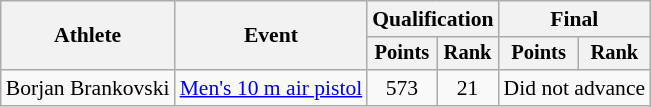<table class="wikitable" style="font-size:90%">
<tr>
<th rowspan="2">Athlete</th>
<th rowspan="2">Event</th>
<th colspan=2>Qualification</th>
<th colspan=2>Final</th>
</tr>
<tr style="font-size:95%">
<th>Points</th>
<th>Rank</th>
<th>Points</th>
<th>Rank</th>
</tr>
<tr align=center>
<td align=left>Borjan Brankovski</td>
<td align=left><a href='#'>Men's 10 m air pistol</a></td>
<td>573</td>
<td>21</td>
<td colspan="2">Did not advance</td>
</tr>
</table>
